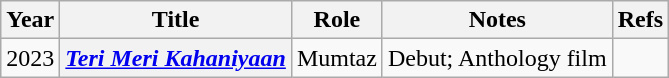<table class="wikitable sortable plainrowheaders">
<tr style="text-align:center;">
<th scope="col">Year</th>
<th scope="col">Title</th>
<th scope="col">Role</th>
<th scope="col">Notes</th>
<th class="unsortable" scope="col">Refs</th>
</tr>
<tr>
<td>2023</td>
<th scope=row><em><a href='#'>Teri Meri Kahaniyaan</a></em></th>
<td>Mumtaz</td>
<td>Debut; Anthology film</td>
<td></td>
</tr>
</table>
